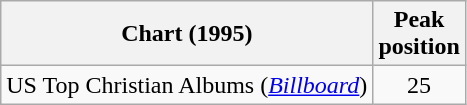<table class="wikitable">
<tr>
<th>Chart (1995)</th>
<th>Peak<br>position</th>
</tr>
<tr>
<td>US Top Christian Albums (<em><a href='#'>Billboard</a></em>)</td>
<td style="text-align:center;">25</td>
</tr>
</table>
